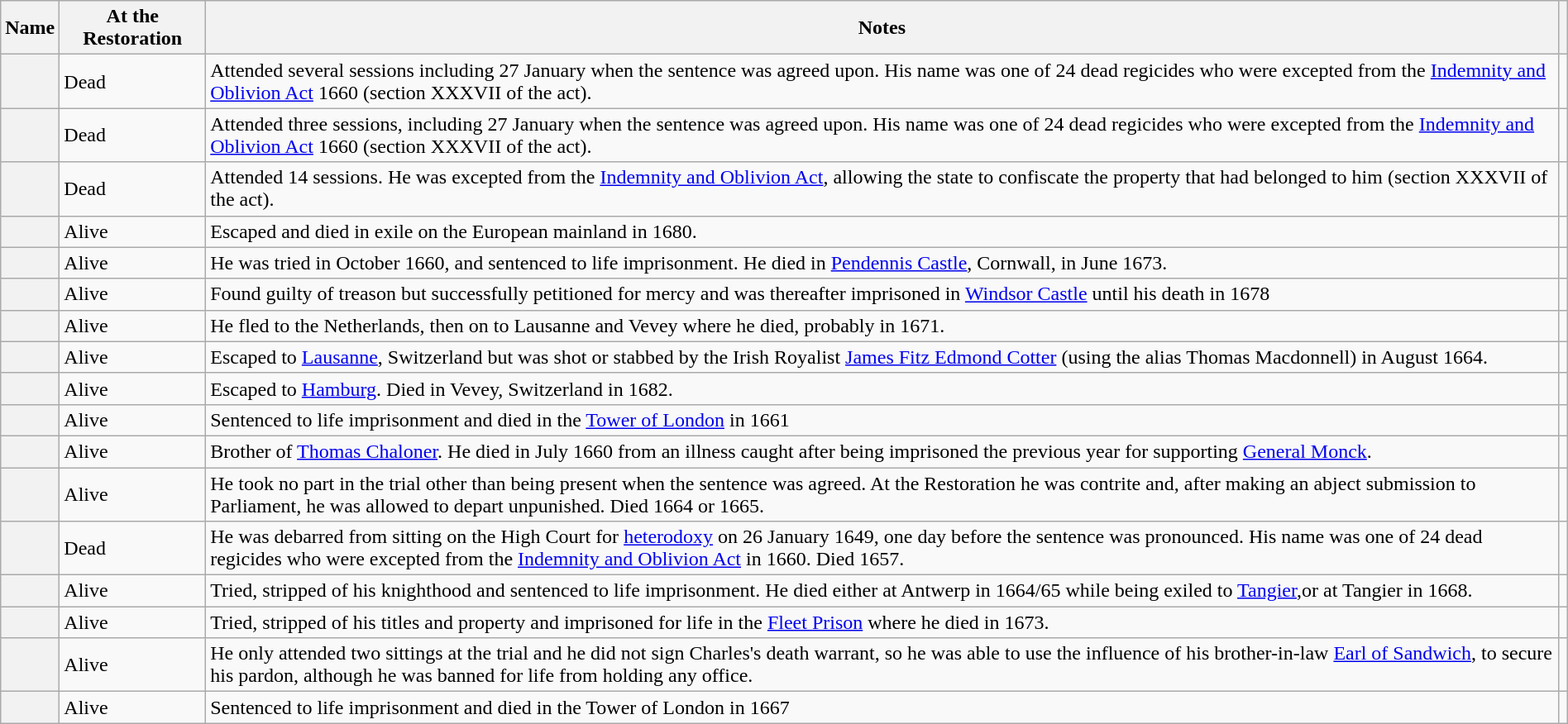<table class="wikitable plainrowheaders sortable" style="margin-right: 0;">
<tr>
<th scope="col">Name</th>
<th scope="col">At the Restoration</th>
<th scope="col" class="unsortable">Notes</th>
<th scope="col" class="unsortable"></th>
</tr>
<tr>
<th scope="row"></th>
<td>Dead</td>
<td>Attended several sessions including 27 January when the sentence was agreed upon. His name was one of 24 dead regicides who were excepted from the <a href='#'>Indemnity and Oblivion Act</a> 1660 (section XXXVII of the act).</td>
<td style="text-align: center;"></td>
</tr>
<tr>
<th scope="row"></th>
<td>Dead</td>
<td>Attended three sessions, including 27 January when the sentence was agreed upon. His name was one of 24 dead regicides who were excepted from the <a href='#'>Indemnity and Oblivion Act</a> 1660 (section XXXVII of the act).</td>
<td style="text-align: center;"></td>
</tr>
<tr>
<th scope="row"></th>
<td>Dead</td>
<td>Attended 14 sessions. He was excepted from the <a href='#'>Indemnity and Oblivion Act</a>, allowing the state to confiscate the property that had belonged to him (section XXXVII of the act).</td>
<td style="text-align: center;"></td>
</tr>
<tr>
<th scope="row"></th>
<td>Alive</td>
<td>Escaped and died in exile on the European mainland in 1680.</td>
<td style="text-align: center;"></td>
</tr>
<tr>
<th scope="row"></th>
<td>Alive</td>
<td>He was tried in October 1660, and sentenced to life imprisonment. He died in <a href='#'>Pendennis Castle</a>, Cornwall, in June 1673.</td>
<td style="text-align: center;"></td>
</tr>
<tr>
<th scope="row"></th>
<td>Alive</td>
<td>Found guilty of treason but successfully petitioned for mercy and was thereafter imprisoned in <a href='#'>Windsor Castle</a> until his death in 1678</td>
<td style="text-align: center;"></td>
</tr>
<tr>
<th scope="row"></th>
<td>Alive</td>
<td>He fled to the Netherlands, then on to Lausanne and Vevey where he died, probably in 1671.</td>
<td style="text-align: center;"></td>
</tr>
<tr>
<th scope="row"></th>
<td>Alive</td>
<td>Escaped to <a href='#'>Lausanne</a>, Switzerland but was shot or stabbed by the Irish Royalist <a href='#'>James Fitz Edmond Cotter</a> (using the alias Thomas Macdonnell) in August 1664.</td>
<td style="text-align: center;"></td>
</tr>
<tr>
<th scope="row"></th>
<td>Alive</td>
<td>Escaped to <a href='#'>Hamburg</a>. Died in Vevey, Switzerland in 1682.</td>
<td style="text-align: center;"></td>
</tr>
<tr>
<th scope="row"></th>
<td>Alive</td>
<td>Sentenced to life imprisonment and died in the <a href='#'>Tower of London</a> in 1661</td>
<td style="text-align: center;"></td>
</tr>
<tr>
<th scope="row"></th>
<td>Alive</td>
<td>Brother of <a href='#'>Thomas Chaloner</a>. He died in July 1660 from an illness caught after being imprisoned the previous year for supporting <a href='#'>General Monck</a>.</td>
<td style="text-align: center;"></td>
</tr>
<tr>
<th scope="row"></th>
<td>Alive</td>
<td>He took no part in the trial other than being present when the sentence was agreed. At the Restoration he was contrite and, after making an abject submission to Parliament, he was allowed to depart unpunished. Died 1664 or 1665.</td>
<td style="text-align: center;"></td>
</tr>
<tr>
<th scope="row"></th>
<td>Dead</td>
<td>He was debarred from sitting on the High Court for <a href='#'>heterodoxy</a> on 26 January 1649, one day before the sentence was pronounced. His name was one of 24 dead regicides who were excepted from the <a href='#'>Indemnity and Oblivion Act</a> in 1660. Died 1657.</td>
<td style="text-align: center;"></td>
</tr>
<tr>
<th scope="row"></th>
<td>Alive</td>
<td>Tried, stripped of his knighthood and sentenced to life imprisonment. He died either at Antwerp in 1664/65 while being exiled to <a href='#'>Tangier</a>,or at Tangier in 1668.</td>
<td style="text-align: center;"></td>
</tr>
<tr>
<th scope="row"></th>
<td>Alive</td>
<td>Tried, stripped of his titles and property and imprisoned for life in the <a href='#'>Fleet Prison</a> where he died in 1673.</td>
<td style="text-align: center;"></td>
</tr>
<tr>
<th scope="row"></th>
<td>Alive</td>
<td>He only attended two sittings at the trial and he did not sign Charles's death warrant, so he was able to use the influence of his brother-in-law <a href='#'>Earl of Sandwich</a>, to secure his pardon, although he was banned for life from holding any office.</td>
<td style="text-align: center;"></td>
</tr>
<tr>
<th scope="row"></th>
<td>Alive</td>
<td>Sentenced to life imprisonment and died in the Tower of London in 1667</td>
<td style="text-align: center;"></td>
</tr>
</table>
